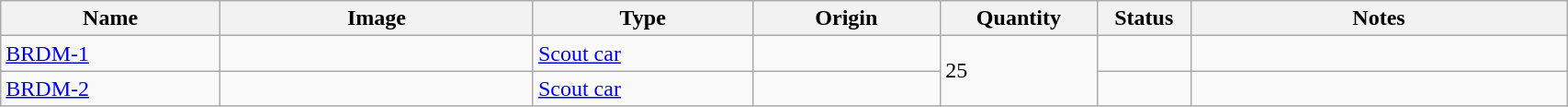<table class="wikitable" style="width:90%;">
<tr>
<th width=14%>Name</th>
<th width=20%>Image</th>
<th width=14%>Type</th>
<th width=12%>Origin</th>
<th width=10%>Quantity</th>
<th width=06%>Status</th>
<th width=24%>Notes</th>
</tr>
<tr>
<td><a href='#'>BRDM-1</a></td>
<td></td>
<td><a href='#'>Scout car</a></td>
<td></td>
<td rowspan="2">25</td>
<td></td>
<td></td>
</tr>
<tr>
<td><a href='#'>BRDM-2</a></td>
<td></td>
<td><a href='#'>Scout car</a></td>
<td></td>
<td></td>
<td></td>
</tr>
</table>
